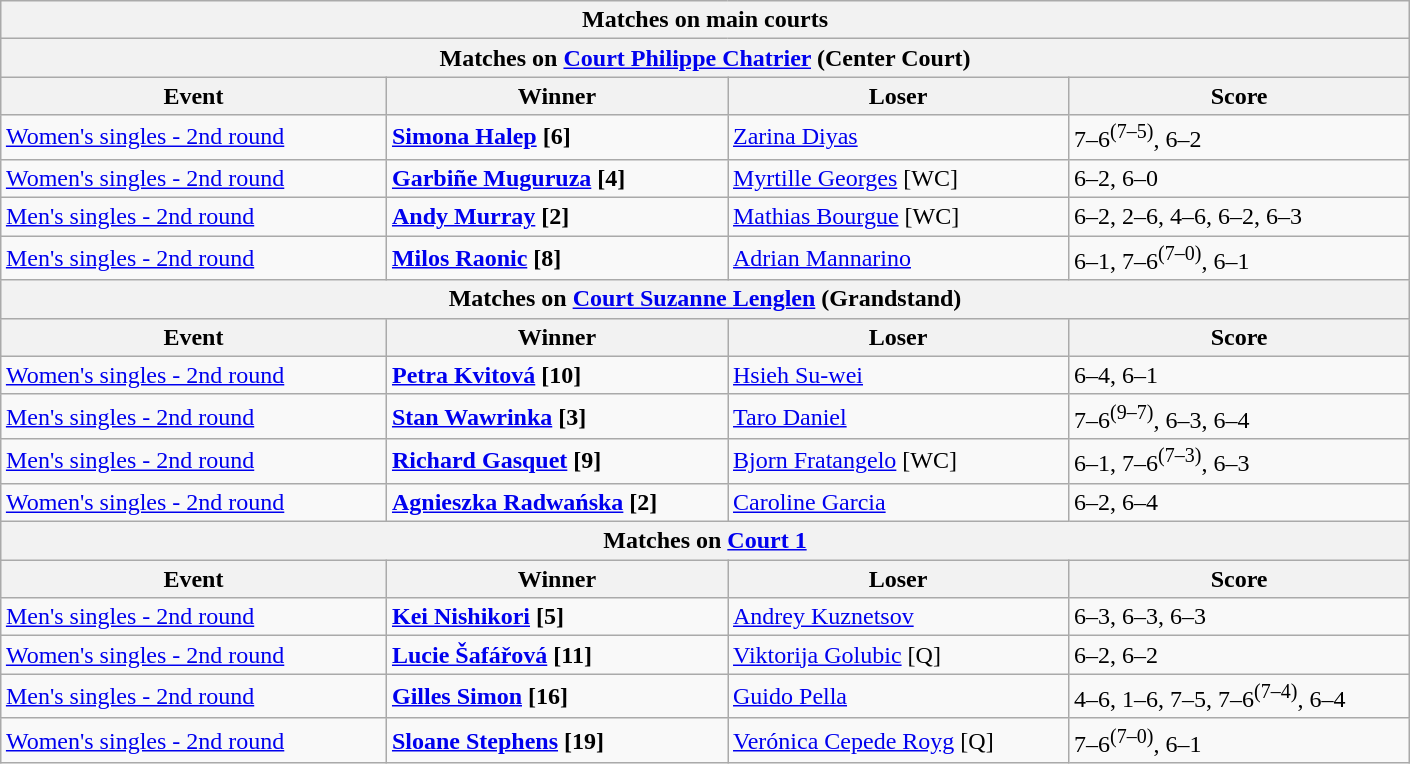<table class="wikitable collapsible uncollapsed" style=margin:auto>
<tr>
<th colspan=4 style=white-space:nowrap>Matches on main courts</th>
</tr>
<tr>
<th colspan=4><strong>Matches on <a href='#'>Court Philippe Chatrier</a> (Center Court)</strong></th>
</tr>
<tr>
<th width=250>Event</th>
<th width=220>Winner</th>
<th width=220>Loser</th>
<th width=220>Score</th>
</tr>
<tr>
<td><a href='#'>Women's singles - 2nd round</a></td>
<td><strong> <a href='#'>Simona Halep</a> [6]</strong></td>
<td> <a href='#'>Zarina Diyas</a></td>
<td>7–6<sup>(7–5)</sup>, 6–2</td>
</tr>
<tr>
<td><a href='#'>Women's singles - 2nd round</a></td>
<td><strong> <a href='#'>Garbiñe Muguruza</a> [4]</strong></td>
<td> <a href='#'>Myrtille Georges</a> [WC]</td>
<td>6–2, 6–0</td>
</tr>
<tr>
<td><a href='#'>Men's singles - 2nd round</a></td>
<td><strong> <a href='#'>Andy Murray</a> [2]</strong></td>
<td> <a href='#'>Mathias Bourgue</a> [WC]</td>
<td>6–2, 2–6, 4–6, 6–2, 6–3</td>
</tr>
<tr>
<td><a href='#'>Men's singles - 2nd round</a></td>
<td><strong> <a href='#'>Milos Raonic</a> [8]</strong></td>
<td> <a href='#'>Adrian Mannarino</a></td>
<td>6–1, 7–6<sup>(7–0)</sup>, 6–1</td>
</tr>
<tr>
<th colspan=4><strong>Matches on <a href='#'>Court Suzanne Lenglen</a> (Grandstand)</strong></th>
</tr>
<tr>
<th width=250>Event</th>
<th width=220>Winner</th>
<th width=220>Loser</th>
<th width=220>Score</th>
</tr>
<tr>
<td><a href='#'>Women's singles - 2nd round</a></td>
<td><strong> <a href='#'>Petra Kvitová</a> [10]</strong></td>
<td> <a href='#'>Hsieh Su-wei</a></td>
<td>6–4, 6–1</td>
</tr>
<tr>
<td><a href='#'>Men's singles - 2nd round</a></td>
<td><strong> <a href='#'>Stan Wawrinka</a> [3]</strong></td>
<td> <a href='#'>Taro Daniel</a></td>
<td>7–6<sup>(9–7)</sup>, 6–3, 6–4</td>
</tr>
<tr>
<td><a href='#'>Men's singles - 2nd round</a></td>
<td><strong> <a href='#'>Richard Gasquet</a> [9]</strong></td>
<td> <a href='#'>Bjorn Fratangelo</a> [WC]</td>
<td>6–1, 7–6<sup>(7–3)</sup>, 6–3</td>
</tr>
<tr>
<td><a href='#'>Women's singles - 2nd round</a></td>
<td><strong> <a href='#'>Agnieszka Radwańska</a> [2]</strong></td>
<td> <a href='#'>Caroline Garcia</a></td>
<td>6–2, 6–4</td>
</tr>
<tr>
<th colspan=4><strong>Matches on <a href='#'>Court 1</a></strong></th>
</tr>
<tr>
<th width=250>Event</th>
<th width=220>Winner</th>
<th width=220>Loser</th>
<th width=220>Score</th>
</tr>
<tr>
<td><a href='#'>Men's singles - 2nd round</a></td>
<td><strong> <a href='#'>Kei Nishikori</a> [5]</strong></td>
<td> <a href='#'>Andrey Kuznetsov</a></td>
<td>6–3, 6–3, 6–3</td>
</tr>
<tr>
<td><a href='#'>Women's singles - 2nd round</a></td>
<td><strong> <a href='#'>Lucie Šafářová</a> [11]</strong></td>
<td> <a href='#'>Viktorija Golubic</a> [Q]</td>
<td>6–2, 6–2</td>
</tr>
<tr>
<td><a href='#'>Men's singles - 2nd round</a></td>
<td><strong> <a href='#'>Gilles Simon</a> [16]</strong></td>
<td> <a href='#'>Guido Pella</a></td>
<td>4–6, 1–6, 7–5, 7–6<sup>(7–4)</sup>, 6–4</td>
</tr>
<tr>
<td><a href='#'>Women's singles - 2nd round</a></td>
<td><strong> <a href='#'>Sloane Stephens</a> [19]</strong></td>
<td> <a href='#'>Verónica Cepede Royg</a> [Q]</td>
<td>7–6<sup>(7–0)</sup>, 6–1</td>
</tr>
</table>
